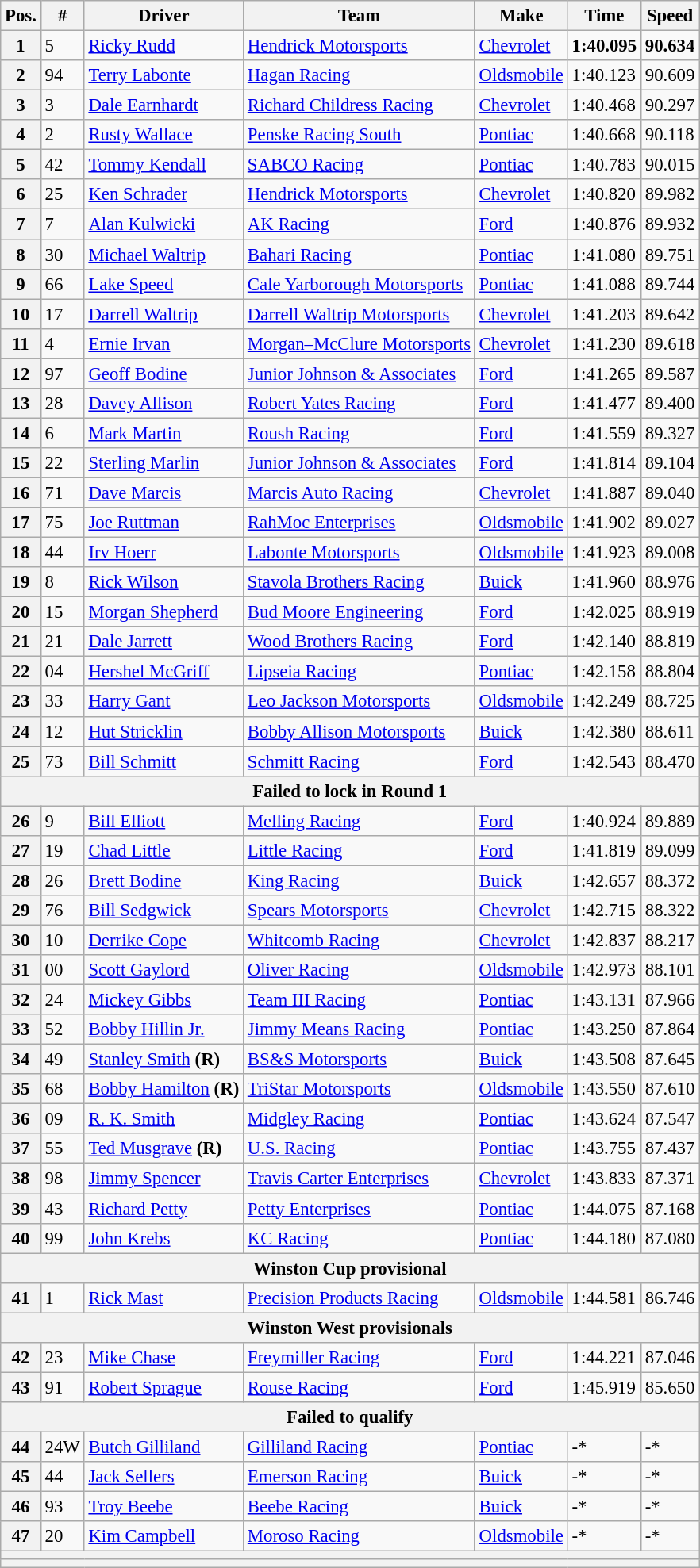<table class="wikitable" style="font-size:95%">
<tr>
<th>Pos.</th>
<th>#</th>
<th>Driver</th>
<th>Team</th>
<th>Make</th>
<th>Time</th>
<th>Speed</th>
</tr>
<tr>
<th>1</th>
<td>5</td>
<td><a href='#'>Ricky Rudd</a></td>
<td><a href='#'>Hendrick Motorsports</a></td>
<td><a href='#'>Chevrolet</a></td>
<td><strong>1:40.095</strong></td>
<td><strong>90.634</strong></td>
</tr>
<tr>
<th>2</th>
<td>94</td>
<td><a href='#'>Terry Labonte</a></td>
<td><a href='#'>Hagan Racing</a></td>
<td><a href='#'>Oldsmobile</a></td>
<td>1:40.123</td>
<td>90.609</td>
</tr>
<tr>
<th>3</th>
<td>3</td>
<td><a href='#'>Dale Earnhardt</a></td>
<td><a href='#'>Richard Childress Racing</a></td>
<td><a href='#'>Chevrolet</a></td>
<td>1:40.468</td>
<td>90.297</td>
</tr>
<tr>
<th>4</th>
<td>2</td>
<td><a href='#'>Rusty Wallace</a></td>
<td><a href='#'>Penske Racing South</a></td>
<td><a href='#'>Pontiac</a></td>
<td>1:40.668</td>
<td>90.118</td>
</tr>
<tr>
<th>5</th>
<td>42</td>
<td><a href='#'>Tommy Kendall</a></td>
<td><a href='#'>SABCO Racing</a></td>
<td><a href='#'>Pontiac</a></td>
<td>1:40.783</td>
<td>90.015</td>
</tr>
<tr>
<th>6</th>
<td>25</td>
<td><a href='#'>Ken Schrader</a></td>
<td><a href='#'>Hendrick Motorsports</a></td>
<td><a href='#'>Chevrolet</a></td>
<td>1:40.820</td>
<td>89.982</td>
</tr>
<tr>
<th>7</th>
<td>7</td>
<td><a href='#'>Alan Kulwicki</a></td>
<td><a href='#'>AK Racing</a></td>
<td><a href='#'>Ford</a></td>
<td>1:40.876</td>
<td>89.932</td>
</tr>
<tr>
<th>8</th>
<td>30</td>
<td><a href='#'>Michael Waltrip</a></td>
<td><a href='#'>Bahari Racing</a></td>
<td><a href='#'>Pontiac</a></td>
<td>1:41.080</td>
<td>89.751</td>
</tr>
<tr>
<th>9</th>
<td>66</td>
<td><a href='#'>Lake Speed</a></td>
<td><a href='#'>Cale Yarborough Motorsports</a></td>
<td><a href='#'>Pontiac</a></td>
<td>1:41.088</td>
<td>89.744</td>
</tr>
<tr>
<th>10</th>
<td>17</td>
<td><a href='#'>Darrell Waltrip</a></td>
<td><a href='#'>Darrell Waltrip Motorsports</a></td>
<td><a href='#'>Chevrolet</a></td>
<td>1:41.203</td>
<td>89.642</td>
</tr>
<tr>
<th>11</th>
<td>4</td>
<td><a href='#'>Ernie Irvan</a></td>
<td><a href='#'>Morgan–McClure Motorsports</a></td>
<td><a href='#'>Chevrolet</a></td>
<td>1:41.230</td>
<td>89.618</td>
</tr>
<tr>
<th>12</th>
<td>97</td>
<td><a href='#'>Geoff Bodine</a></td>
<td><a href='#'>Junior Johnson & Associates</a></td>
<td><a href='#'>Ford</a></td>
<td>1:41.265</td>
<td>89.587</td>
</tr>
<tr>
<th>13</th>
<td>28</td>
<td><a href='#'>Davey Allison</a></td>
<td><a href='#'>Robert Yates Racing</a></td>
<td><a href='#'>Ford</a></td>
<td>1:41.477</td>
<td>89.400</td>
</tr>
<tr>
<th>14</th>
<td>6</td>
<td><a href='#'>Mark Martin</a></td>
<td><a href='#'>Roush Racing</a></td>
<td><a href='#'>Ford</a></td>
<td>1:41.559</td>
<td>89.327</td>
</tr>
<tr>
<th>15</th>
<td>22</td>
<td><a href='#'>Sterling Marlin</a></td>
<td><a href='#'>Junior Johnson & Associates</a></td>
<td><a href='#'>Ford</a></td>
<td>1:41.814</td>
<td>89.104</td>
</tr>
<tr>
<th>16</th>
<td>71</td>
<td><a href='#'>Dave Marcis</a></td>
<td><a href='#'>Marcis Auto Racing</a></td>
<td><a href='#'>Chevrolet</a></td>
<td>1:41.887</td>
<td>89.040</td>
</tr>
<tr>
<th>17</th>
<td>75</td>
<td><a href='#'>Joe Ruttman</a></td>
<td><a href='#'>RahMoc Enterprises</a></td>
<td><a href='#'>Oldsmobile</a></td>
<td>1:41.902</td>
<td>89.027</td>
</tr>
<tr>
<th>18</th>
<td>44</td>
<td><a href='#'>Irv Hoerr</a></td>
<td><a href='#'>Labonte Motorsports</a></td>
<td><a href='#'>Oldsmobile</a></td>
<td>1:41.923</td>
<td>89.008</td>
</tr>
<tr>
<th>19</th>
<td>8</td>
<td><a href='#'>Rick Wilson</a></td>
<td><a href='#'>Stavola Brothers Racing</a></td>
<td><a href='#'>Buick</a></td>
<td>1:41.960</td>
<td>88.976</td>
</tr>
<tr>
<th>20</th>
<td>15</td>
<td><a href='#'>Morgan Shepherd</a></td>
<td><a href='#'>Bud Moore Engineering</a></td>
<td><a href='#'>Ford</a></td>
<td>1:42.025</td>
<td>88.919</td>
</tr>
<tr>
<th>21</th>
<td>21</td>
<td><a href='#'>Dale Jarrett</a></td>
<td><a href='#'>Wood Brothers Racing</a></td>
<td><a href='#'>Ford</a></td>
<td>1:42.140</td>
<td>88.819</td>
</tr>
<tr>
<th>22</th>
<td>04</td>
<td><a href='#'>Hershel McGriff</a></td>
<td><a href='#'>Lipseia Racing</a></td>
<td><a href='#'>Pontiac</a></td>
<td>1:42.158</td>
<td>88.804</td>
</tr>
<tr>
<th>23</th>
<td>33</td>
<td><a href='#'>Harry Gant</a></td>
<td><a href='#'>Leo Jackson Motorsports</a></td>
<td><a href='#'>Oldsmobile</a></td>
<td>1:42.249</td>
<td>88.725</td>
</tr>
<tr>
<th>24</th>
<td>12</td>
<td><a href='#'>Hut Stricklin</a></td>
<td><a href='#'>Bobby Allison Motorsports</a></td>
<td><a href='#'>Buick</a></td>
<td>1:42.380</td>
<td>88.611</td>
</tr>
<tr>
<th>25</th>
<td>73</td>
<td><a href='#'>Bill Schmitt</a></td>
<td><a href='#'>Schmitt Racing</a></td>
<td><a href='#'>Ford</a></td>
<td>1:42.543</td>
<td>88.470</td>
</tr>
<tr>
<th colspan="7">Failed to lock in Round 1</th>
</tr>
<tr>
<th>26</th>
<td>9</td>
<td><a href='#'>Bill Elliott</a></td>
<td><a href='#'>Melling Racing</a></td>
<td><a href='#'>Ford</a></td>
<td>1:40.924</td>
<td>89.889</td>
</tr>
<tr>
<th>27</th>
<td>19</td>
<td><a href='#'>Chad Little</a></td>
<td><a href='#'>Little Racing</a></td>
<td><a href='#'>Ford</a></td>
<td>1:41.819</td>
<td>89.099</td>
</tr>
<tr>
<th>28</th>
<td>26</td>
<td><a href='#'>Brett Bodine</a></td>
<td><a href='#'>King Racing</a></td>
<td><a href='#'>Buick</a></td>
<td>1:42.657</td>
<td>88.372</td>
</tr>
<tr>
<th>29</th>
<td>76</td>
<td><a href='#'>Bill Sedgwick</a></td>
<td><a href='#'>Spears Motorsports</a></td>
<td><a href='#'>Chevrolet</a></td>
<td>1:42.715</td>
<td>88.322</td>
</tr>
<tr>
<th>30</th>
<td>10</td>
<td><a href='#'>Derrike Cope</a></td>
<td><a href='#'>Whitcomb Racing</a></td>
<td><a href='#'>Chevrolet</a></td>
<td>1:42.837</td>
<td>88.217</td>
</tr>
<tr>
<th>31</th>
<td>00</td>
<td><a href='#'>Scott Gaylord</a></td>
<td><a href='#'>Oliver Racing</a></td>
<td><a href='#'>Oldsmobile</a></td>
<td>1:42.973</td>
<td>88.101</td>
</tr>
<tr>
<th>32</th>
<td>24</td>
<td><a href='#'>Mickey Gibbs</a></td>
<td><a href='#'>Team III Racing</a></td>
<td><a href='#'>Pontiac</a></td>
<td>1:43.131</td>
<td>87.966</td>
</tr>
<tr>
<th>33</th>
<td>52</td>
<td><a href='#'>Bobby Hillin Jr.</a></td>
<td><a href='#'>Jimmy Means Racing</a></td>
<td><a href='#'>Pontiac</a></td>
<td>1:43.250</td>
<td>87.864</td>
</tr>
<tr>
<th>34</th>
<td>49</td>
<td><a href='#'>Stanley Smith</a> <strong>(R)</strong></td>
<td><a href='#'>BS&S Motorsports</a></td>
<td><a href='#'>Buick</a></td>
<td>1:43.508</td>
<td>87.645</td>
</tr>
<tr>
<th>35</th>
<td>68</td>
<td><a href='#'>Bobby Hamilton</a> <strong>(R)</strong></td>
<td><a href='#'>TriStar Motorsports</a></td>
<td><a href='#'>Oldsmobile</a></td>
<td>1:43.550</td>
<td>87.610</td>
</tr>
<tr>
<th>36</th>
<td>09</td>
<td><a href='#'>R. K. Smith</a></td>
<td><a href='#'>Midgley Racing</a></td>
<td><a href='#'>Pontiac</a></td>
<td>1:43.624</td>
<td>87.547</td>
</tr>
<tr>
<th>37</th>
<td>55</td>
<td><a href='#'>Ted Musgrave</a> <strong>(R)</strong></td>
<td><a href='#'>U.S. Racing</a></td>
<td><a href='#'>Pontiac</a></td>
<td>1:43.755</td>
<td>87.437</td>
</tr>
<tr>
<th>38</th>
<td>98</td>
<td><a href='#'>Jimmy Spencer</a></td>
<td><a href='#'>Travis Carter Enterprises</a></td>
<td><a href='#'>Chevrolet</a></td>
<td>1:43.833</td>
<td>87.371</td>
</tr>
<tr>
<th>39</th>
<td>43</td>
<td><a href='#'>Richard Petty</a></td>
<td><a href='#'>Petty Enterprises</a></td>
<td><a href='#'>Pontiac</a></td>
<td>1:44.075</td>
<td>87.168</td>
</tr>
<tr>
<th>40</th>
<td>99</td>
<td><a href='#'>John Krebs</a></td>
<td><a href='#'>KC Racing</a></td>
<td><a href='#'>Pontiac</a></td>
<td>1:44.180</td>
<td>87.080</td>
</tr>
<tr>
<th colspan="7">Winston Cup provisional</th>
</tr>
<tr>
<th>41</th>
<td>1</td>
<td><a href='#'>Rick Mast</a></td>
<td><a href='#'>Precision Products Racing</a></td>
<td><a href='#'>Oldsmobile</a></td>
<td>1:44.581</td>
<td>86.746</td>
</tr>
<tr>
<th colspan="7">Winston West provisionals</th>
</tr>
<tr>
<th>42</th>
<td>23</td>
<td><a href='#'>Mike Chase</a></td>
<td><a href='#'>Freymiller Racing</a></td>
<td><a href='#'>Ford</a></td>
<td>1:44.221</td>
<td>87.046</td>
</tr>
<tr>
<th>43</th>
<td>91</td>
<td><a href='#'>Robert Sprague</a></td>
<td><a href='#'>Rouse Racing</a></td>
<td><a href='#'>Ford</a></td>
<td>1:45.919</td>
<td>85.650</td>
</tr>
<tr>
<th colspan="7">Failed to qualify</th>
</tr>
<tr>
<th>44</th>
<td>24W</td>
<td><a href='#'>Butch Gilliland</a></td>
<td><a href='#'>Gilliland Racing</a></td>
<td><a href='#'>Pontiac</a></td>
<td>-*</td>
<td>-*</td>
</tr>
<tr>
<th>45</th>
<td>44</td>
<td><a href='#'>Jack Sellers</a></td>
<td><a href='#'>Emerson Racing</a></td>
<td><a href='#'>Buick</a></td>
<td>-*</td>
<td>-*</td>
</tr>
<tr>
<th>46</th>
<td>93</td>
<td><a href='#'>Troy Beebe</a></td>
<td><a href='#'>Beebe Racing</a></td>
<td><a href='#'>Buick</a></td>
<td>-*</td>
<td>-*</td>
</tr>
<tr>
<th>47</th>
<td>20</td>
<td><a href='#'>Kim Campbell</a></td>
<td><a href='#'>Moroso Racing</a></td>
<td><a href='#'>Oldsmobile</a></td>
<td>-*</td>
<td>-*</td>
</tr>
<tr>
<th colspan="7"></th>
</tr>
<tr>
<th colspan="7"></th>
</tr>
</table>
